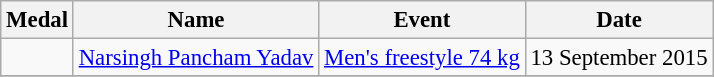<table class="wikitable sortable" style="font-size:95%">
<tr>
<th>Medal</th>
<th>Name</th>
<th>Event</th>
<th>Date</th>
</tr>
<tr>
<td></td>
<td><a href='#'>Narsingh Pancham Yadav</a></td>
<td><a href='#'>Men's freestyle 74 kg</a></td>
<td>13 September 2015</td>
</tr>
<tr>
</tr>
</table>
